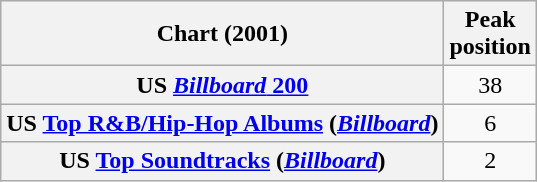<table class="wikitable sortable plainrowheaders" style="text-align:center">
<tr>
<th scope="col">Chart (2001)</th>
<th scope="col">Peak<br> position</th>
</tr>
<tr>
<th scope="row">US <a href='#'><em>Billboard</em> 200</a></th>
<td>38</td>
</tr>
<tr>
<th scope="row">US <a href='#'>Top R&B/Hip-Hop Albums</a> (<em><a href='#'>Billboard</a></em>)</th>
<td>6</td>
</tr>
<tr>
<th scope="row">US <a href='#'>Top Soundtracks</a> (<em><a href='#'>Billboard</a></em>)</th>
<td>2</td>
</tr>
</table>
